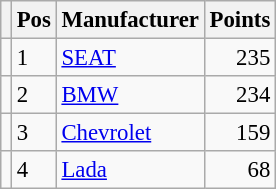<table class="wikitable" style="font-size: 95%;">
<tr>
<th></th>
<th>Pos</th>
<th>Manufacturer</th>
<th>Points</th>
</tr>
<tr>
<td align="left"></td>
<td>1</td>
<td> <a href='#'>SEAT</a></td>
<td align="right">235</td>
</tr>
<tr>
<td align="left"></td>
<td>2</td>
<td> <a href='#'>BMW</a></td>
<td align="right">234</td>
</tr>
<tr>
<td align="left"></td>
<td>3</td>
<td> <a href='#'>Chevrolet</a></td>
<td align="right">159</td>
</tr>
<tr>
<td align="left"></td>
<td>4</td>
<td> <a href='#'>Lada</a></td>
<td align="right">68</td>
</tr>
</table>
